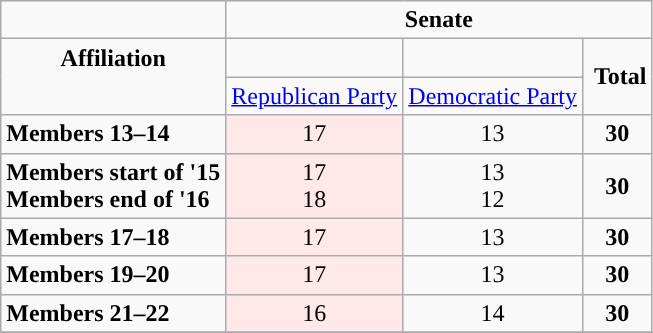<table class="wikitable">
<tr>
<td style="text-align:center;vertical-align:top;"></td>
<td colspan="4" align="center" valign="top"><strong>Senate</strong></td>
</tr>
<tr>
<td rowspan="2" style="text-align:center;vertical-align:top;"><strong>Affiliation</strong></td>
<td style="background-color:"> </td>
<td style="background-color:"> </td>
<td rowspan="2"> <strong>Total</strong></td>
</tr>
<tr>
<td><a href='#'>Republican Party</a></td>
<td><a href='#'>Democratic Party</a></td>
</tr>
<tr>
<td><strong>Members 13–14</strong></td>
<td style="background:#FFE8E8" align=center>17</td>
<td style="text-align:center;">13</td>
<td style="text-align:center;"><strong>30</strong></td>
</tr>
<tr>
<td><strong>Members start of '15</strong> <br><strong>Members end of '16</strong></td>
<td style="background:#FFE8E8" align=center>17<br>18</td>
<td style="text-align:center;">13<br>12</td>
<td style="text-align:center;"><strong>30</strong></td>
</tr>
<tr>
<td><strong>Members 17–18</strong></td>
<td style="background:#FFE8E8" align=center>17</td>
<td style="text-align:center;">13</td>
<td style="text-align:center;"><strong>30</strong></td>
</tr>
<tr>
<td><strong>Members 19–20</strong></td>
<td style="background:#FFE8E8" align=center>17</td>
<td style="text-align:center;">13</td>
<td style="text-align:center;"><strong>30</strong></td>
</tr>
<tr>
<td><strong>Members 21–22</strong></td>
<td style="background:#FFE8E8" align=center>16</td>
<td style="text-align:center;">14</td>
<td style="text-align:center;"><strong>30</strong></td>
</tr>
<tr>
</tr>
</table>
